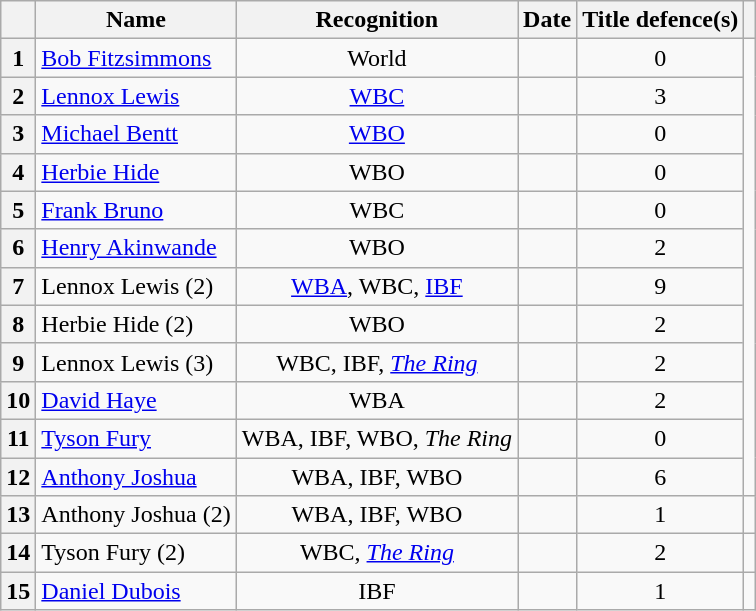<table class="wikitable sortable">
<tr>
<th></th>
<th>Name</th>
<th>Recognition</th>
<th>Date</th>
<th>Title defence(s)</th>
<th></th>
</tr>
<tr align=center>
<th>1</th>
<td align=left><a href='#'>Bob Fitzsimmons</a></td>
<td>World</td>
<td></td>
<td>0</td>
<td rowspan="12"></td>
</tr>
<tr align=center>
<th>2</th>
<td align=left><a href='#'>Lennox Lewis</a></td>
<td><a href='#'>WBC</a></td>
<td></td>
<td>3</td>
</tr>
<tr align=center>
<th>3</th>
<td align=left><a href='#'>Michael Bentt</a></td>
<td><a href='#'>WBO</a></td>
<td></td>
<td>0</td>
</tr>
<tr align=center>
<th>4</th>
<td align=left><a href='#'>Herbie Hide</a></td>
<td>WBO</td>
<td></td>
<td>0</td>
</tr>
<tr align=center>
<th>5</th>
<td align=left><a href='#'>Frank Bruno</a></td>
<td>WBC</td>
<td></td>
<td>0</td>
</tr>
<tr align=center>
<th>6</th>
<td align=left><a href='#'>Henry Akinwande</a></td>
<td>WBO</td>
<td></td>
<td>2</td>
</tr>
<tr align=center>
<th>7</th>
<td align=left>Lennox Lewis (2)</td>
<td><a href='#'>WBA</a>, WBC, <a href='#'>IBF</a></td>
<td></td>
<td>9</td>
</tr>
<tr align=center>
<th>8</th>
<td align=left>Herbie Hide (2)</td>
<td>WBO</td>
<td></td>
<td>2</td>
</tr>
<tr align=center>
<th>9</th>
<td align=left>Lennox Lewis (3)</td>
<td>WBC, IBF, <em><a href='#'>The Ring</a></em></td>
<td></td>
<td>2</td>
</tr>
<tr align=center>
<th>10</th>
<td align=left><a href='#'>David Haye</a></td>
<td>WBA</td>
<td></td>
<td>2</td>
</tr>
<tr align=center>
<th>11</th>
<td align=left><a href='#'>Tyson Fury</a></td>
<td>WBA, IBF, WBO, <em>The Ring</em></td>
<td></td>
<td>0</td>
</tr>
<tr align=center>
<th>12</th>
<td align=left><a href='#'>Anthony Joshua</a></td>
<td>WBA, IBF, WBO</td>
<td></td>
<td>6</td>
</tr>
<tr align=center>
<th>13</th>
<td align=left>Anthony Joshua (2)</td>
<td>WBA, IBF, WBO</td>
<td></td>
<td>1</td>
<td></td>
</tr>
<tr align=center>
<th>14</th>
<td align=left>Tyson Fury (2)</td>
<td>WBC, <em><a href='#'>The Ring</a></em></td>
<td></td>
<td>2</td>
<td></td>
</tr>
<tr align=center>
<th>15</th>
<td align=left><a href='#'>Daniel Dubois</a></td>
<td>IBF</td>
<td></td>
<td>1</td>
<td></td>
</tr>
</table>
